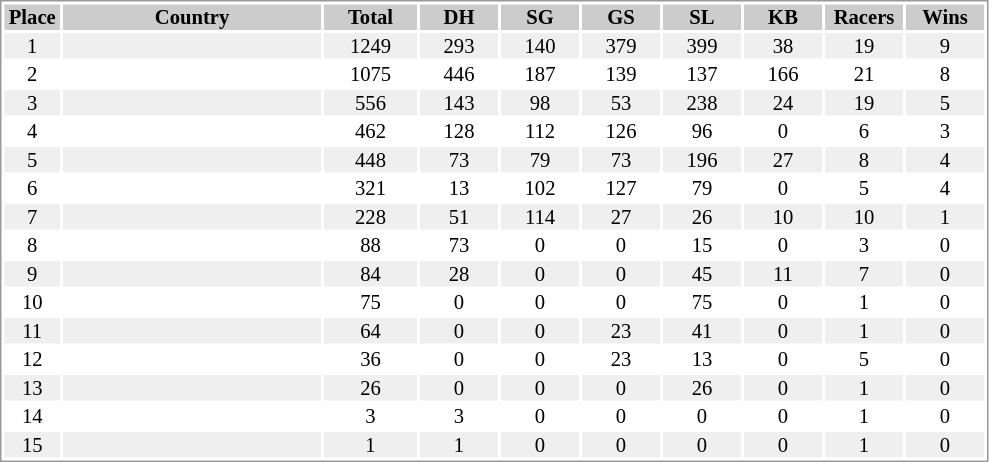<table border="0" style="border: 1px solid #999; background-color:#FFFFFF; text-align:center; font-size:86%; line-height:15px;">
<tr align="center" bgcolor="#CCCCCC">
<th width=35>Place</th>
<th width=170>Country</th>
<th width=60>Total</th>
<th width=50>DH</th>
<th width=50>SG</th>
<th width=50>GS</th>
<th width=50>SL</th>
<th width=50>KB</th>
<th width=50>Racers</th>
<th width=50>Wins</th>
</tr>
<tr bgcolor="#EFEFEF">
<td>1</td>
<td align="left"></td>
<td>1249</td>
<td>293</td>
<td>140</td>
<td>379</td>
<td>399</td>
<td>38</td>
<td>19</td>
<td>9</td>
</tr>
<tr>
<td>2</td>
<td align="left"></td>
<td>1075</td>
<td>446</td>
<td>187</td>
<td>139</td>
<td>137</td>
<td>166</td>
<td>21</td>
<td>8</td>
</tr>
<tr bgcolor="#EFEFEF">
<td>3</td>
<td align="left"></td>
<td>556</td>
<td>143</td>
<td>98</td>
<td>53</td>
<td>238</td>
<td>24</td>
<td>19</td>
<td>5</td>
</tr>
<tr>
<td>4</td>
<td align="left"></td>
<td>462</td>
<td>128</td>
<td>112</td>
<td>126</td>
<td>96</td>
<td>0</td>
<td>6</td>
<td>3</td>
</tr>
<tr bgcolor="#EFEFEF">
<td>5</td>
<td align="left"></td>
<td>448</td>
<td>73</td>
<td>79</td>
<td>73</td>
<td>196</td>
<td>27</td>
<td>8</td>
<td>4</td>
</tr>
<tr>
<td>6</td>
<td align="left"></td>
<td>321</td>
<td>13</td>
<td>102</td>
<td>127</td>
<td>79</td>
<td>0</td>
<td>5</td>
<td>4</td>
</tr>
<tr bgcolor="#EFEFEF">
<td>7</td>
<td align="left"></td>
<td>228</td>
<td>51</td>
<td>114</td>
<td>27</td>
<td>26</td>
<td>10</td>
<td>10</td>
<td>1</td>
</tr>
<tr>
<td>8</td>
<td align="left"></td>
<td>88</td>
<td>73</td>
<td>0</td>
<td>0</td>
<td>15</td>
<td>0</td>
<td>3</td>
<td>0</td>
</tr>
<tr bgcolor="#EFEFEF">
<td>9</td>
<td align="left"></td>
<td>84</td>
<td>28</td>
<td>0</td>
<td>0</td>
<td>45</td>
<td>11</td>
<td>7</td>
<td>0</td>
</tr>
<tr>
<td>10</td>
<td align="left"></td>
<td>75</td>
<td>0</td>
<td>0</td>
<td>0</td>
<td>75</td>
<td>0</td>
<td>1</td>
<td>0</td>
</tr>
<tr bgcolor="#EFEFEF">
<td>11</td>
<td align="left"></td>
<td>64</td>
<td>0</td>
<td>0</td>
<td>23</td>
<td>41</td>
<td>0</td>
<td>1</td>
<td>0</td>
</tr>
<tr>
<td>12</td>
<td align="left"></td>
<td>36</td>
<td>0</td>
<td>0</td>
<td>23</td>
<td>13</td>
<td>0</td>
<td>5</td>
<td>0</td>
</tr>
<tr bgcolor="#EFEFEF">
<td>13</td>
<td align="left"></td>
<td>26</td>
<td>0</td>
<td>0</td>
<td>0</td>
<td>26</td>
<td>0</td>
<td>1</td>
<td>0</td>
</tr>
<tr>
<td>14</td>
<td align="left"></td>
<td>3</td>
<td>3</td>
<td>0</td>
<td>0</td>
<td>0</td>
<td>0</td>
<td>1</td>
<td>0</td>
</tr>
<tr bgcolor="#EFEFEF">
<td>15</td>
<td align="left"></td>
<td>1</td>
<td>1</td>
<td>0</td>
<td>0</td>
<td>0</td>
<td>0</td>
<td>1</td>
<td>0</td>
</tr>
</table>
